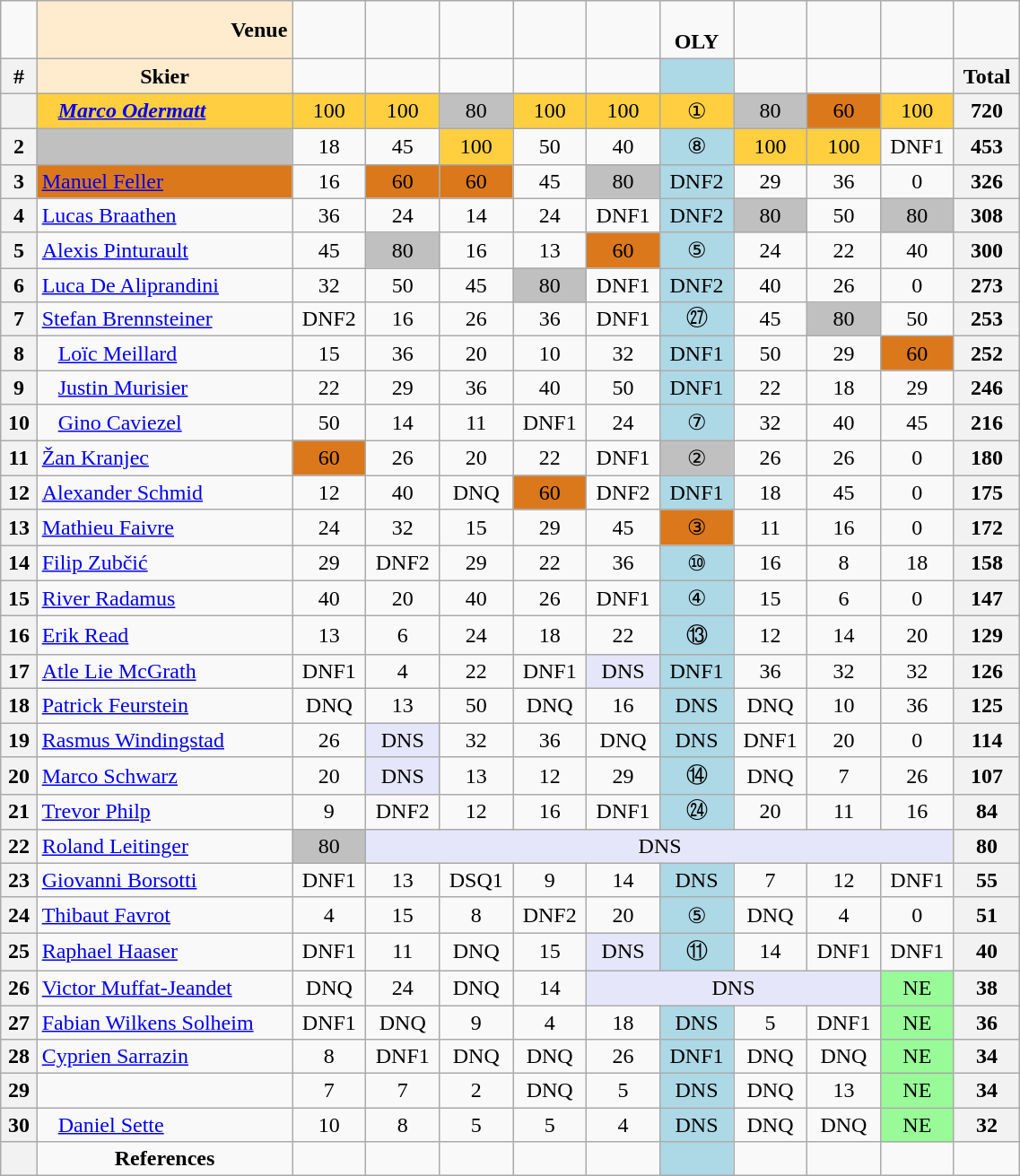<table class="wikitable" width=60% style="font-size:100%; text-align:center;">
<tr>
<td></td>
<td align=right bgcolor=ffebcd><strong>Venue</strong></td>
<td></td>
<td></td>
<td></td>
<td></td>
<td></td>
<td><br><strong>OLY</strong></td>
<td></td>
<td></td>
<td></td>
</tr>
<tr>
<th>#</th>
<td bgcolor=ffebcd><strong>Skier</strong></td>
<td></td>
<td></td>
<td></td>
<td></td>
<td></td>
<td bgcolor=add8e6></td>
<td></td>
<td></td>
<td></td>
<th>Total</th>
</tr>
<tr>
<th></th>
<td align=left bgcolor=ffcf40>   <strong><em><a href='#'>Marco Odermatt</a></em></strong></td>
<td bgcolor=ffcf40>100</td>
<td bgcolor=ffcf40>100</td>
<td bgcolor=c0c0c0>80</td>
<td bgcolor=ffcf40>100</td>
<td bgcolor=ffcf40>100</td>
<td bgcolor=ffcf40>①</td>
<td bgcolor=c0c0c0>80</td>
<td bgcolor=db781b>60</td>
<td bgcolor=ffcf40>100</td>
<th>720</th>
</tr>
<tr>
<th>2</th>
<td align=left bgcolor=c0c0c0></td>
<td>18</td>
<td>45</td>
<td bgcolor=ffcf40>100</td>
<td>50</td>
<td>40</td>
<td bgcolor=add8e6>⑧</td>
<td bgcolor=ffcf40>100</td>
<td bgcolor=ffcf40>100</td>
<td>DNF1</td>
<th>453</th>
</tr>
<tr>
<th>3</th>
<td align=left bgcolor=db781b> <a href='#'>Manuel Feller</a></td>
<td>16</td>
<td bgcolor=db781b>60</td>
<td bgcolor=db781b>60</td>
<td>45</td>
<td bgcolor=c0c0c0>80</td>
<td bgcolor=add8e6>DNF2</td>
<td>29</td>
<td>36</td>
<td>0</td>
<th>326</th>
</tr>
<tr>
<th>4</th>
<td align=left> <a href='#'>Lucas Braathen</a></td>
<td>36</td>
<td>24</td>
<td>14</td>
<td>24</td>
<td>DNF1</td>
<td bgcolor=add8e6>DNF2</td>
<td bgcolor=c0c0c0>80</td>
<td>50</td>
<td bgcolor=c0c0c0>80</td>
<th>308</th>
</tr>
<tr>
<th>5</th>
<td align=left> <a href='#'>Alexis Pinturault</a></td>
<td>45</td>
<td bgcolor=c0c0c0>80</td>
<td>16</td>
<td>13</td>
<td bgcolor=db781b>60</td>
<td bgcolor=add8e6>⑤</td>
<td>24</td>
<td>22</td>
<td>40</td>
<th>300</th>
</tr>
<tr>
<th>6</th>
<td align=left> <a href='#'>Luca De Aliprandini</a></td>
<td>32</td>
<td>50</td>
<td>45</td>
<td bgcolor=c0c0c0>80</td>
<td>DNF1</td>
<td bgcolor=add8e6>DNF2</td>
<td>40</td>
<td>26</td>
<td>0</td>
<th>273</th>
</tr>
<tr>
<th>7</th>
<td align=left> <a href='#'>Stefan Brennsteiner</a></td>
<td>DNF2</td>
<td>16</td>
<td>26</td>
<td>36</td>
<td>DNF1</td>
<td bgcolor=add8e6>㉗</td>
<td>45</td>
<td bgcolor=c0c0c0>80</td>
<td>50</td>
<th>253</th>
</tr>
<tr>
<th>8</th>
<td align=left>   <a href='#'>Loïc Meillard</a></td>
<td>15</td>
<td>36</td>
<td>20</td>
<td>10</td>
<td>32</td>
<td bgcolor=add8e6>DNF1</td>
<td>50</td>
<td>29</td>
<td bgcolor=db781b>60</td>
<th>252</th>
</tr>
<tr>
<th>9</th>
<td align=left>   <a href='#'>Justin Murisier</a></td>
<td>22</td>
<td>29</td>
<td>36</td>
<td>40</td>
<td>50</td>
<td bgcolor=add8e6>DNF1</td>
<td>22</td>
<td>18</td>
<td>29</td>
<th>246</th>
</tr>
<tr>
<th>10</th>
<td align=left>   <a href='#'>Gino Caviezel</a></td>
<td>50</td>
<td>14</td>
<td>11</td>
<td>DNF1</td>
<td>24</td>
<td bgcolor=add8e6>⑦</td>
<td>32</td>
<td>40</td>
<td>45</td>
<th>216</th>
</tr>
<tr>
<th>11</th>
<td align=left> <a href='#'>Žan Kranjec</a></td>
<td bgcolor=db781b>60</td>
<td>26</td>
<td>20</td>
<td>22</td>
<td>DNF1</td>
<td bgcolor=c0c0c0>②</td>
<td>26</td>
<td>26</td>
<td>0</td>
<th>180</th>
</tr>
<tr>
<th>12</th>
<td align=left> <a href='#'>Alexander Schmid</a></td>
<td>12</td>
<td>40</td>
<td>DNQ</td>
<td bgcolor=db781b>60</td>
<td>DNF2</td>
<td bgcolor=add8e6>DNF1</td>
<td>18</td>
<td>45</td>
<td>0</td>
<th>175</th>
</tr>
<tr>
<th>13</th>
<td align=left> <a href='#'>Mathieu Faivre</a></td>
<td>24</td>
<td>32</td>
<td>15</td>
<td>29</td>
<td>45</td>
<td bgcolor=db781b>③</td>
<td>11</td>
<td>16</td>
<td>0</td>
<th>172</th>
</tr>
<tr>
<th>14</th>
<td align=left> <a href='#'>Filip Zubčić</a></td>
<td>29</td>
<td>DNF2</td>
<td>29</td>
<td>22</td>
<td>36</td>
<td bgcolor=add8e6>⑩</td>
<td>16</td>
<td>8</td>
<td>18</td>
<th>158</th>
</tr>
<tr>
<th>15</th>
<td align=left> <a href='#'>River Radamus</a></td>
<td>40</td>
<td>20</td>
<td>40</td>
<td>26</td>
<td>DNF1</td>
<td bgcolor=add8e6>④</td>
<td>15</td>
<td>6</td>
<td>0</td>
<th>147</th>
</tr>
<tr>
<th>16</th>
<td align=left> <a href='#'>Erik Read</a></td>
<td>13</td>
<td>6</td>
<td>24</td>
<td>18</td>
<td>22</td>
<td bgcolor=add8e6>⑬</td>
<td>12</td>
<td>14</td>
<td>20</td>
<th>129</th>
</tr>
<tr>
<th>17</th>
<td align=left> <a href='#'>Atle Lie McGrath</a></td>
<td>DNF1</td>
<td>4</td>
<td>22</td>
<td>DNF1</td>
<td bgcolor=lavender>DNS</td>
<td bgcolor=add8e6>DNF1</td>
<td>36</td>
<td>32</td>
<td>32</td>
<th>126</th>
</tr>
<tr>
<th>18</th>
<td align=left> <a href='#'>Patrick Feurstein</a></td>
<td>DNQ</td>
<td>13</td>
<td>50</td>
<td>DNQ</td>
<td>16</td>
<td bgcolor=add8e6>DNS</td>
<td>DNQ</td>
<td>10</td>
<td>36</td>
<th>125</th>
</tr>
<tr>
<th>19</th>
<td align=left> <a href='#'>Rasmus Windingstad</a></td>
<td>26</td>
<td bgcolor=lavender>DNS</td>
<td>32</td>
<td>36</td>
<td>DNQ</td>
<td bgcolor=add8e6>DNS</td>
<td>DNF1</td>
<td>20</td>
<td>0</td>
<th>114</th>
</tr>
<tr>
<th>20</th>
<td align=left> <a href='#'>Marco Schwarz</a></td>
<td>20</td>
<td bgcolor=lavender>DNS</td>
<td>13</td>
<td>12</td>
<td>29</td>
<td bgcolor=add8e6>⑭</td>
<td>DNQ</td>
<td>7</td>
<td>26</td>
<th>107</th>
</tr>
<tr>
<th>21</th>
<td align=left> <a href='#'>Trevor Philp</a></td>
<td>9</td>
<td>DNF2</td>
<td>12</td>
<td>16</td>
<td>DNF1</td>
<td bgcolor=add8e6>㉔</td>
<td>20</td>
<td>11</td>
<td>16</td>
<th>84</th>
</tr>
<tr>
<th>22</th>
<td align=left> <a href='#'>Roland Leitinger</a></td>
<td bgcolor=c0c0c0>80</td>
<td colspan=8 bgcolor=lavender>DNS</td>
<th>80</th>
</tr>
<tr>
<th>23</th>
<td align=left> <a href='#'>Giovanni Borsotti</a></td>
<td>DNF1</td>
<td>13</td>
<td>DSQ1</td>
<td>9</td>
<td>14</td>
<td bgcolor=add8e6>DNS</td>
<td>7</td>
<td>12</td>
<td>DNF1</td>
<th>55</th>
</tr>
<tr>
<th>24</th>
<td align=left> <a href='#'>Thibaut Favrot</a></td>
<td>4</td>
<td>15</td>
<td>8</td>
<td>DNF2</td>
<td>20</td>
<td bgcolor=add8e6>⑤</td>
<td>DNQ</td>
<td>4</td>
<td>0</td>
<th>51</th>
</tr>
<tr>
<th>25</th>
<td align=left> <a href='#'>Raphael Haaser</a></td>
<td>DNF1</td>
<td>11</td>
<td>DNQ</td>
<td>15</td>
<td bgcolor=lavender>DNS</td>
<td bgcolor=add8e6>⑪</td>
<td>14</td>
<td>DNF1</td>
<td>DNF1</td>
<th>40</th>
</tr>
<tr>
<th>26</th>
<td align=left> <a href='#'>Victor Muffat-Jeandet</a></td>
<td>DNQ</td>
<td>24</td>
<td>DNQ</td>
<td>14</td>
<td colspan=4 bgcolor=lavender>DNS</td>
<td bgcolor=palegreen>NE</td>
<th>38</th>
</tr>
<tr>
<th>27</th>
<td align=left> <a href='#'>Fabian Wilkens Solheim</a></td>
<td>DNF1</td>
<td>DNQ</td>
<td>9</td>
<td>4</td>
<td>18</td>
<td bgcolor=add8e6>DNS</td>
<td>5</td>
<td>DNF1</td>
<td bgcolor=palegreen>NE</td>
<th>36</th>
</tr>
<tr>
<th>28</th>
<td align=left> <a href='#'>Cyprien Sarrazin</a></td>
<td>8</td>
<td>DNF1</td>
<td>DNQ</td>
<td>DNQ</td>
<td>26</td>
<td bgcolor=add8e6>DNF1</td>
<td>DNQ</td>
<td>DNQ</td>
<td bgcolor=palegreen>NE</td>
<th>34</th>
</tr>
<tr>
<th>29</th>
<td align=left></td>
<td>7</td>
<td>7</td>
<td>2</td>
<td>DNQ</td>
<td>5</td>
<td bgcolor=add8e6>DNS</td>
<td>DNQ</td>
<td>13</td>
<td bgcolor=palegreen>NE</td>
<th>34</th>
</tr>
<tr>
<th>30</th>
<td align=left>   <a href='#'>Daniel Sette</a></td>
<td>10</td>
<td>8</td>
<td>5</td>
<td>5</td>
<td>4</td>
<td bgcolor=add8e6>DNS</td>
<td>DNQ</td>
<td>DNQ</td>
<td bgcolor=palegreen>NE</td>
<th>32</th>
</tr>
<tr>
<th></th>
<td align=center><strong>References</strong></td>
<td></td>
<td></td>
<td></td>
<td></td>
<td></td>
<td bgcolor=add8e6></td>
<td></td>
<td></td>
<td></td>
</tr>
</table>
